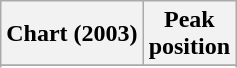<table class="wikitable sortable plainrowheaders" style="text-align:center;">
<tr>
<th scope="col">Chart (2003)</th>
<th scope="col">Peak<br>position</th>
</tr>
<tr>
</tr>
<tr>
</tr>
<tr>
</tr>
<tr>
</tr>
<tr>
</tr>
</table>
